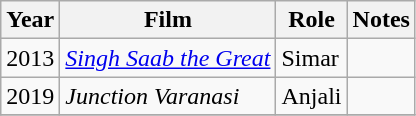<table class="wikitable sortable">
<tr>
<th>Year</th>
<th>Film</th>
<th>Role</th>
<th>Notes</th>
</tr>
<tr>
<td>2013</td>
<td><em><a href='#'>Singh Saab the Great</a></em></td>
<td>Simar</td>
<td></td>
</tr>
<tr>
<td>2019</td>
<td><em>Junction Varanasi</em></td>
<td>Anjali</td>
<td></td>
</tr>
<tr>
</tr>
</table>
